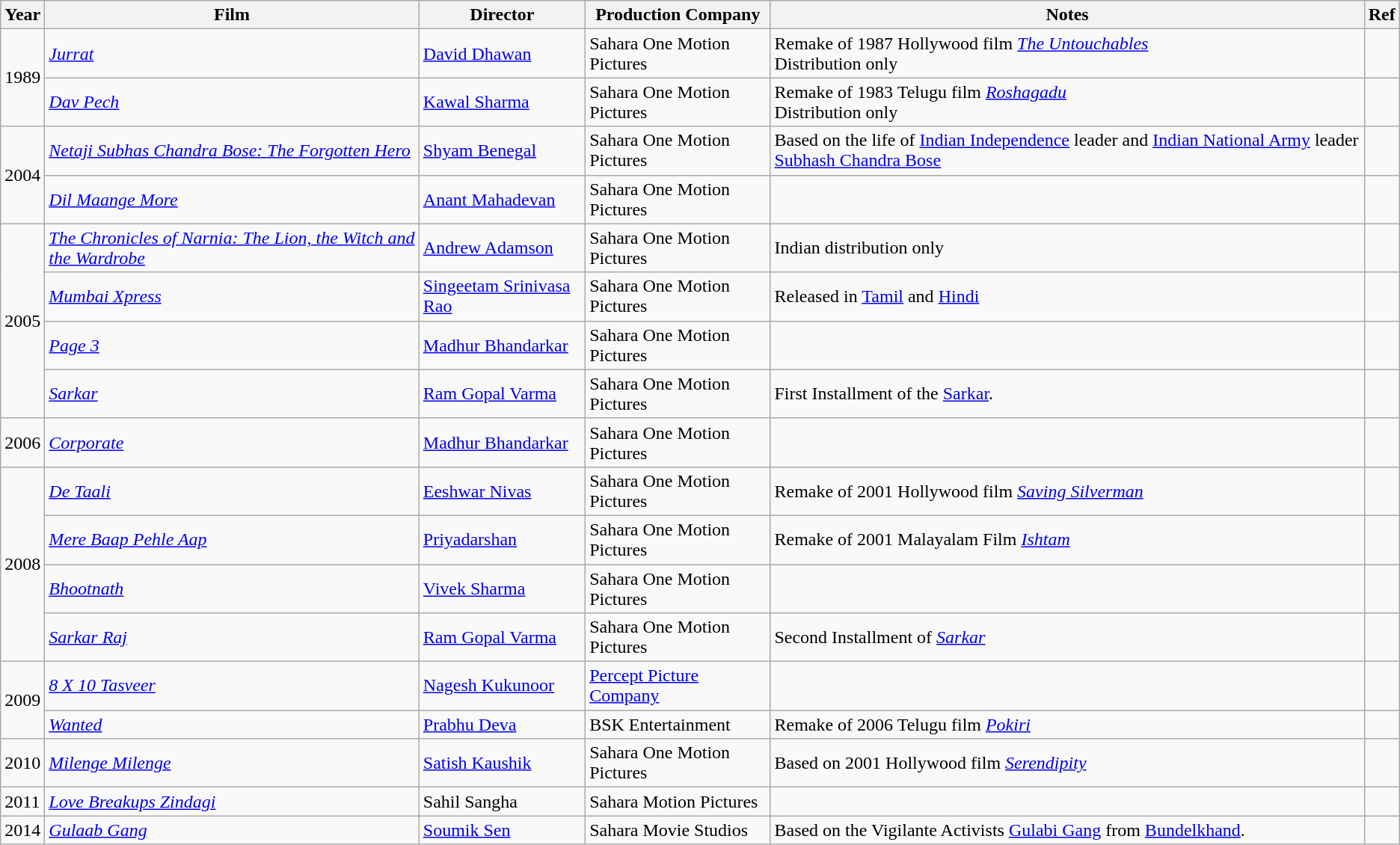<table class="wikitable sortable">
<tr>
<th scope="col">Year</th>
<th scope="col">Film</th>
<th scope="col">Director</th>
<th scope="col">Production Company</th>
<th scope="col">Notes</th>
<th scope="col">Ref</th>
</tr>
<tr>
<td rowspan="2">1989</td>
<td><em><a href='#'>Jurrat</a></em></td>
<td><a href='#'>David Dhawan</a></td>
<td>Sahara One Motion Pictures</td>
<td>Remake of 1987 Hollywood film <em><a href='#'>The Untouchables</a></em><br>Distribution only</td>
<td></td>
</tr>
<tr>
<td><em><a href='#'>Dav Pech</a></em></td>
<td><a href='#'>Kawal Sharma</a></td>
<td>Sahara One Motion Pictures</td>
<td>Remake of 1983 Telugu film <em><a href='#'>Roshagadu</a></em><br>Distribution only</td>
<td></td>
</tr>
<tr>
<td rowspan="2">2004</td>
<td><em><a href='#'>Netaji Subhas Chandra Bose: The Forgotten Hero</a></em></td>
<td><a href='#'>Shyam Benegal</a></td>
<td>Sahara One Motion Pictures</td>
<td>Based on the life of <a href='#'>Indian Independence</a> leader and <a href='#'>Indian National Army</a> leader <a href='#'>Subhash Chandra Bose</a></td>
<td></td>
</tr>
<tr>
<td><em><a href='#'>Dil Maange More</a></em></td>
<td><a href='#'>Anant Mahadevan</a></td>
<td>Sahara One Motion Pictures</td>
<td></td>
<td></td>
</tr>
<tr>
<td rowspan="4">2005</td>
<td><em><a href='#'>The Chronicles of Narnia: The Lion, the Witch and the Wardrobe</a></em></td>
<td><a href='#'>Andrew Adamson</a></td>
<td>Sahara One Motion Pictures</td>
<td>Indian distribution only</td>
<td></td>
</tr>
<tr>
<td><em><a href='#'>Mumbai Xpress</a></em></td>
<td><a href='#'>Singeetam Srinivasa Rao</a></td>
<td>Sahara One Motion Pictures</td>
<td>Released in <a href='#'>Tamil</a> and <a href='#'>Hindi</a></td>
<td></td>
</tr>
<tr>
<td><em><a href='#'>Page 3</a></em></td>
<td><a href='#'>Madhur Bhandarkar</a></td>
<td>Sahara One Motion Pictures</td>
<td></td>
<td></td>
</tr>
<tr>
<td><em><a href='#'>Sarkar</a></em></td>
<td><a href='#'>Ram Gopal Varma</a></td>
<td>Sahara One Motion Pictures</td>
<td>First Installment of the <a href='#'>Sarkar</a>.</td>
<td></td>
</tr>
<tr>
<td rowspan="1">2006</td>
<td><em><a href='#'>Corporate</a></em></td>
<td><a href='#'>Madhur Bhandarkar</a></td>
<td>Sahara One Motion Pictures</td>
<td></td>
<td></td>
</tr>
<tr>
<td rowspan="4">2008</td>
<td><em><a href='#'>De Taali</a></em></td>
<td><a href='#'>Eeshwar Nivas</a></td>
<td>Sahara One Motion Pictures</td>
<td>Remake of 2001 Hollywood film <em><a href='#'>Saving Silverman</a></em></td>
<td></td>
</tr>
<tr>
<td><em><a href='#'>Mere Baap Pehle Aap</a></em></td>
<td><a href='#'>Priyadarshan</a></td>
<td>Sahara One Motion Pictures</td>
<td>Remake of 2001 Malayalam Film <em><a href='#'>Ishtam</a></em></td>
<td></td>
</tr>
<tr>
<td><em><a href='#'>Bhootnath</a></em></td>
<td><a href='#'>Vivek Sharma</a></td>
<td>Sahara One Motion Pictures</td>
<td></td>
<td></td>
</tr>
<tr>
<td><em><a href='#'>Sarkar Raj</a></em></td>
<td><a href='#'>Ram Gopal Varma</a></td>
<td>Sahara One Motion Pictures</td>
<td>Second Installment of <em><a href='#'>Sarkar</a></em></td>
<td></td>
</tr>
<tr>
<td rowspan="2">2009</td>
<td><em><a href='#'>8 X 10 Tasveer</a></em></td>
<td><a href='#'>Nagesh Kukunoor</a></td>
<td><a href='#'>Percept Picture Company</a></td>
<td></td>
<td></td>
</tr>
<tr>
<td><em><a href='#'>Wanted</a></em></td>
<td><a href='#'>Prabhu Deva</a></td>
<td>BSK Entertainment</td>
<td>Remake of 2006 Telugu film <em><a href='#'>Pokiri</a></em></td>
<td></td>
</tr>
<tr>
<td rowspan="1">2010</td>
<td><em><a href='#'>Milenge Milenge</a></em></td>
<td><a href='#'>Satish Kaushik</a></td>
<td>Sahara One Motion Pictures</td>
<td>Based on 2001 Hollywood film <em><a href='#'>Serendipity</a></em></td>
<td></td>
</tr>
<tr>
<td rowspan="1">2011</td>
<td><em><a href='#'>Love Breakups Zindagi</a></em></td>
<td>Sahil Sangha</td>
<td>Sahara Motion Pictures</td>
<td></td>
<td></td>
</tr>
<tr>
<td rowspan="1">2014</td>
<td><em><a href='#'>Gulaab Gang</a></em></td>
<td><a href='#'>Soumik Sen</a></td>
<td>Sahara Movie Studios</td>
<td>Based on the Vigilante Activists <a href='#'>Gulabi Gang</a> from <a href='#'>Bundelkhand</a>.</td>
<td></td>
</tr>
</table>
